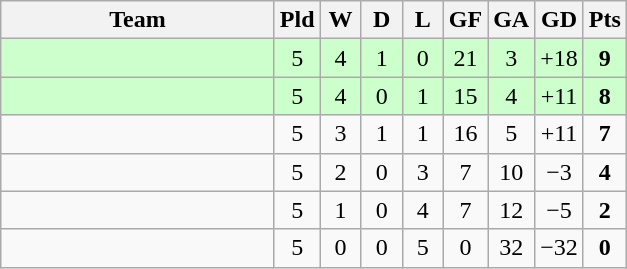<table class="wikitable" style="text-align:center;">
<tr>
<th width=175>Team</th>
<th style="width:20px;" abbr="Played">Pld</th>
<th style="width:20px;" abbr="Won">W</th>
<th style="width:20px;" abbr="Drawn">D</th>
<th style="width:20px;" abbr="Lost">L</th>
<th style="width:20px;" abbr="Goals for">GF</th>
<th style="width:20px;" abbr="Goals against">GA</th>
<th style="width:20px;" abbr="Goal difference">GD</th>
<th style="width:20px;" abbr="Points">Pts</th>
</tr>
<tr bgcolor="#ccffcc">
<td align=left></td>
<td>5</td>
<td>4</td>
<td>1</td>
<td>0</td>
<td>21</td>
<td>3</td>
<td>+18</td>
<td><strong>9</strong></td>
</tr>
<tr bgcolor="#ccffcc">
<td align=left></td>
<td>5</td>
<td>4</td>
<td>0</td>
<td>1</td>
<td>15</td>
<td>4</td>
<td>+11</td>
<td><strong>8</strong></td>
</tr>
<tr>
<td align=left></td>
<td>5</td>
<td>3</td>
<td>1</td>
<td>1</td>
<td>16</td>
<td>5</td>
<td>+11</td>
<td><strong>7</strong></td>
</tr>
<tr>
<td align=left></td>
<td>5</td>
<td>2</td>
<td>0</td>
<td>3</td>
<td>7</td>
<td>10</td>
<td>−3</td>
<td><strong>4</strong></td>
</tr>
<tr>
<td align=left></td>
<td>5</td>
<td>1</td>
<td>0</td>
<td>4</td>
<td>7</td>
<td>12</td>
<td>−5</td>
<td><strong>2</strong></td>
</tr>
<tr>
<td align=left></td>
<td>5</td>
<td>0</td>
<td>0</td>
<td>5</td>
<td>0</td>
<td>32</td>
<td>−32</td>
<td><strong>0</strong></td>
</tr>
</table>
